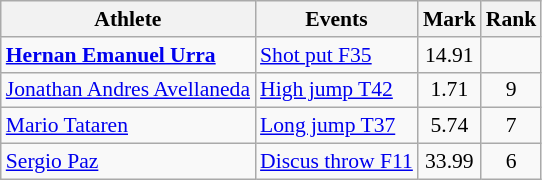<table class=wikitable style="font-size:90%">
<tr>
<th>Athlete</th>
<th>Events</th>
<th>Mark</th>
<th>Rank</th>
</tr>
<tr>
<td><strong><a href='#'>Hernan Emanuel Urra</a></strong></td>
<td><a href='#'>Shot put F35</a></td>
<td align="center">14.91</td>
<td align="center"></td>
</tr>
<tr>
<td><a href='#'>Jonathan Andres Avellaneda</a></td>
<td><a href='#'>High jump T42</a></td>
<td align="center">1.71</td>
<td align="center">9</td>
</tr>
<tr>
<td><a href='#'>Mario Tataren</a></td>
<td><a href='#'>Long jump T37</a></td>
<td align="center">5.74</td>
<td align="center">7</td>
</tr>
<tr>
<td><a href='#'>Sergio Paz</a></td>
<td><a href='#'>Discus throw F11</a></td>
<td align="center">33.99</td>
<td align="center">6</td>
</tr>
</table>
